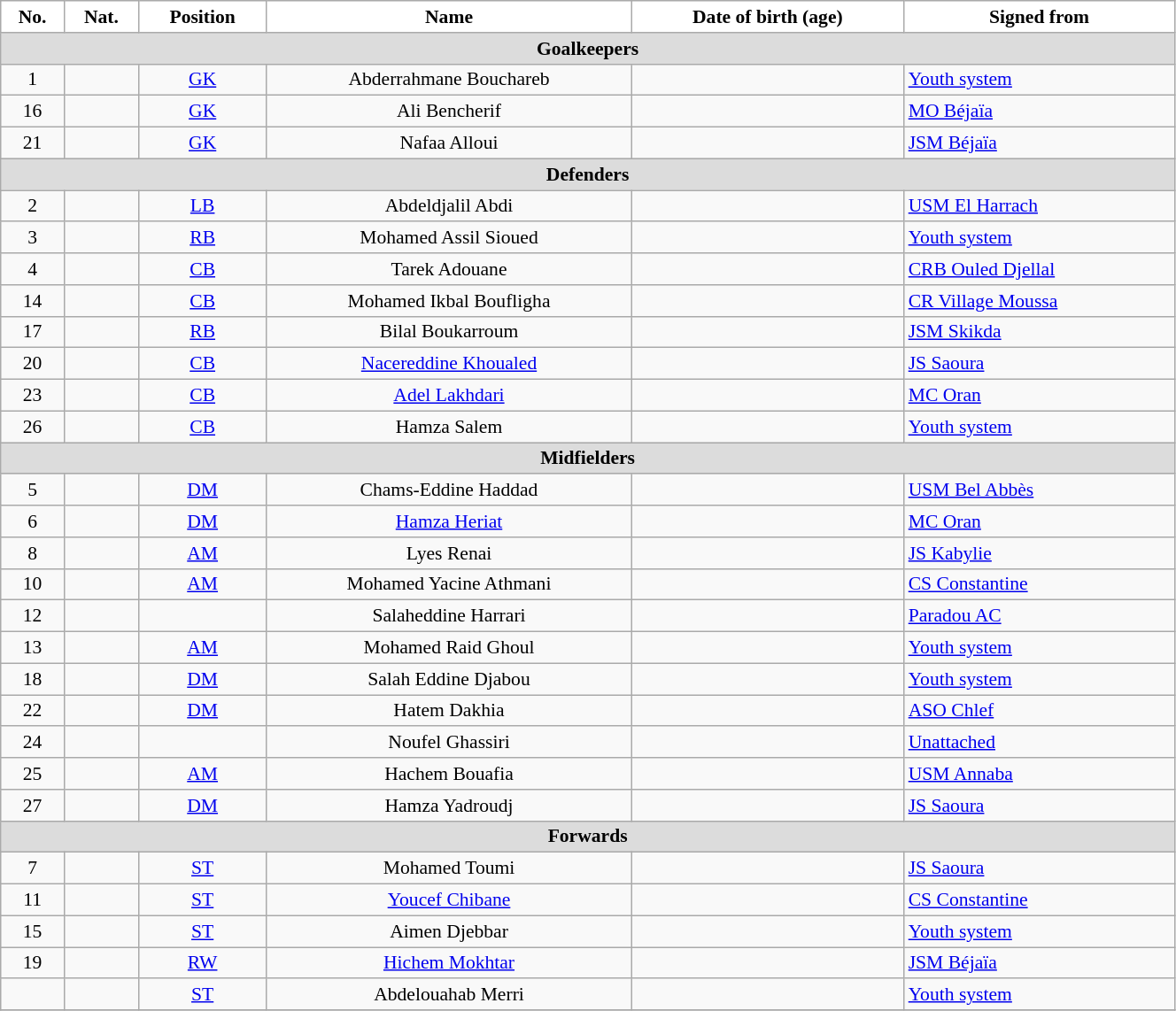<table class="wikitable" style="text-align:center; font-size:90%; width:70%">
<tr>
<th style="background:white; color:black; text-align:center;">No.</th>
<th style="background:white; color:black; text-align:center;">Nat.</th>
<th style="background:white; color:black; text-align:center;">Position</th>
<th style="background:white; color:black; text-align:center;">Name</th>
<th style="background:white; color:black; text-align:center;">Date of birth (age)</th>
<th style="background:white; color:black; text-align:center;">Signed from</th>
</tr>
<tr>
<th colspan=10 style="background:#DCDCDC; text-align:center;">Goalkeepers</th>
</tr>
<tr>
<td>1</td>
<td></td>
<td><a href='#'>GK</a></td>
<td>Abderrahmane Bouchareb</td>
<td></td>
<td style="text-align:left"> <a href='#'>Youth system</a></td>
</tr>
<tr>
<td>16</td>
<td></td>
<td><a href='#'>GK</a></td>
<td>Ali Bencherif</td>
<td></td>
<td style="text-align:left"> <a href='#'>MO Béjaïa</a></td>
</tr>
<tr>
<td>21</td>
<td></td>
<td><a href='#'>GK</a></td>
<td>Nafaa Alloui</td>
<td></td>
<td style="text-align:left"> <a href='#'>JSM Béjaïa</a></td>
</tr>
<tr>
<th colspan=10 style="background:#DCDCDC; text-align:center;">Defenders</th>
</tr>
<tr>
<td>2</td>
<td></td>
<td><a href='#'>LB</a></td>
<td>Abdeldjalil Abdi</td>
<td></td>
<td style="text-align:left"> <a href='#'>USM El Harrach</a></td>
</tr>
<tr>
<td>3</td>
<td></td>
<td><a href='#'>RB</a></td>
<td>Mohamed Assil Sioued</td>
<td></td>
<td style="text-align:left"> <a href='#'>Youth system</a></td>
</tr>
<tr>
<td>4</td>
<td></td>
<td><a href='#'>CB</a></td>
<td>Tarek Adouane</td>
<td></td>
<td style="text-align:left"> <a href='#'>CRB Ouled Djellal</a></td>
</tr>
<tr>
<td>14</td>
<td></td>
<td><a href='#'>CB</a></td>
<td>Mohamed Ikbal Boufligha</td>
<td></td>
<td style="text-align:left"> <a href='#'>CR Village Moussa</a></td>
</tr>
<tr>
<td>17</td>
<td></td>
<td><a href='#'>RB</a></td>
<td>Bilal Boukarroum</td>
<td></td>
<td style="text-align:left"> <a href='#'>JSM Skikda</a></td>
</tr>
<tr>
<td>20</td>
<td></td>
<td><a href='#'>CB</a></td>
<td><a href='#'>Nacereddine Khoualed</a></td>
<td></td>
<td style="text-align:left"> <a href='#'>JS Saoura</a></td>
</tr>
<tr>
<td>23</td>
<td></td>
<td><a href='#'>CB</a></td>
<td><a href='#'>Adel Lakhdari</a></td>
<td></td>
<td style="text-align:left"> <a href='#'>MC Oran</a></td>
</tr>
<tr>
<td>26</td>
<td></td>
<td><a href='#'>CB</a></td>
<td>Hamza Salem</td>
<td></td>
<td style="text-align:left"> <a href='#'>Youth system</a></td>
</tr>
<tr>
<th colspan=10 style="background:#DCDCDC; text-align:center;">Midfielders</th>
</tr>
<tr>
<td>5</td>
<td></td>
<td><a href='#'>DM</a></td>
<td>Chams-Eddine Haddad</td>
<td></td>
<td style="text-align:left"> <a href='#'>USM Bel Abbès</a></td>
</tr>
<tr>
<td>6</td>
<td></td>
<td><a href='#'>DM</a></td>
<td><a href='#'>Hamza Heriat</a></td>
<td></td>
<td style="text-align:left"> <a href='#'>MC Oran</a></td>
</tr>
<tr>
<td>8</td>
<td></td>
<td><a href='#'>AM</a></td>
<td>Lyes Renai</td>
<td></td>
<td style="text-align:left"> <a href='#'>JS Kabylie</a></td>
</tr>
<tr>
<td>10</td>
<td></td>
<td><a href='#'>AM</a></td>
<td>Mohamed Yacine Athmani</td>
<td></td>
<td style="text-align:left"> <a href='#'>CS Constantine</a></td>
</tr>
<tr>
<td>12</td>
<td></td>
<td></td>
<td>Salaheddine Harrari</td>
<td></td>
<td style="text-align:left"> <a href='#'>Paradou AC</a></td>
</tr>
<tr>
<td>13</td>
<td></td>
<td><a href='#'>AM</a></td>
<td>Mohamed Raid Ghoul</td>
<td></td>
<td style="text-align:left"> <a href='#'>Youth system</a></td>
</tr>
<tr>
<td>18</td>
<td></td>
<td><a href='#'>DM</a></td>
<td>Salah Eddine Djabou</td>
<td></td>
<td style="text-align:left"> <a href='#'>Youth system</a></td>
</tr>
<tr>
<td>22</td>
<td></td>
<td><a href='#'>DM</a></td>
<td>Hatem Dakhia</td>
<td></td>
<td style="text-align:left"> <a href='#'>ASO Chlef</a></td>
</tr>
<tr>
<td>24</td>
<td></td>
<td></td>
<td>Noufel Ghassiri</td>
<td></td>
<td style="text-align:left"> <a href='#'>Unattached</a></td>
</tr>
<tr>
<td>25</td>
<td></td>
<td><a href='#'>AM</a></td>
<td>Hachem Bouafia</td>
<td></td>
<td style="text-align:left"> <a href='#'>USM Annaba</a></td>
</tr>
<tr>
<td>27</td>
<td></td>
<td><a href='#'>DM</a></td>
<td>Hamza Yadroudj</td>
<td></td>
<td style="text-align:left"> <a href='#'>JS Saoura</a></td>
</tr>
<tr>
<th colspan=10 style="background:#DCDCDC; text-align:center;">Forwards</th>
</tr>
<tr>
<td>7</td>
<td></td>
<td><a href='#'>ST</a></td>
<td>Mohamed Toumi</td>
<td></td>
<td style="text-align:left"> <a href='#'>JS Saoura</a></td>
</tr>
<tr>
<td>11</td>
<td></td>
<td><a href='#'>ST</a></td>
<td><a href='#'>Youcef Chibane</a></td>
<td></td>
<td style="text-align:left"> <a href='#'>CS Constantine</a></td>
</tr>
<tr>
<td>15</td>
<td></td>
<td><a href='#'>ST</a></td>
<td>Aimen Djebbar</td>
<td></td>
<td style="text-align:left"> <a href='#'>Youth system</a></td>
</tr>
<tr>
<td>19</td>
<td></td>
<td><a href='#'>RW</a></td>
<td><a href='#'>Hichem Mokhtar</a></td>
<td></td>
<td style="text-align:left"> <a href='#'>JSM Béjaïa</a></td>
</tr>
<tr>
<td></td>
<td></td>
<td><a href='#'>ST</a></td>
<td>Abdelouahab Merri</td>
<td></td>
<td style="text-align:left"> <a href='#'>Youth system</a></td>
</tr>
<tr>
</tr>
</table>
